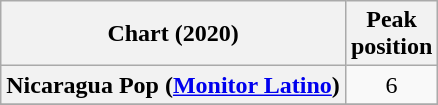<table class="wikitable sortable plainrowheaders" style="text-align:center">
<tr>
<th scope="col">Chart (2020)</th>
<th scope="col">Peak<br> position</th>
</tr>
<tr>
<th scope="row">Nicaragua Pop (<a href='#'>Monitor Latino</a>)</th>
<td>6</td>
</tr>
<tr>
</tr>
</table>
